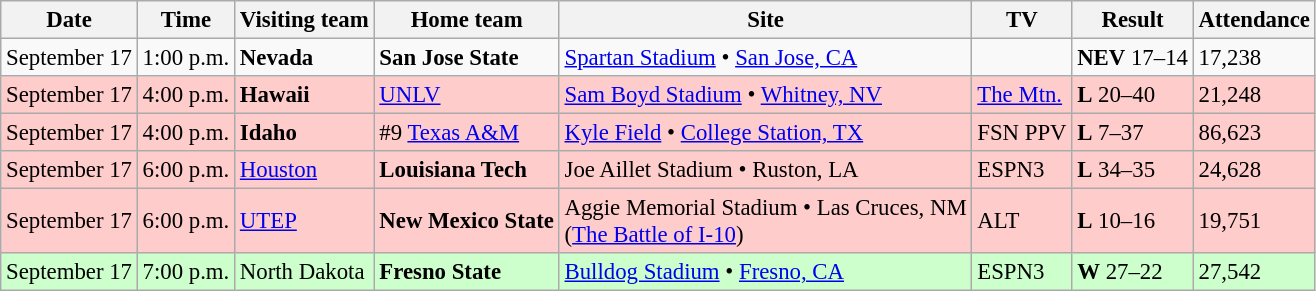<table class="wikitable" style="font-size:95%;">
<tr>
<th>Date</th>
<th>Time</th>
<th>Visiting team</th>
<th>Home team</th>
<th>Site</th>
<th>TV</th>
<th>Result</th>
<th>Attendance</th>
</tr>
<tr style=>
<td>September 17</td>
<td>1:00 p.m.</td>
<td><strong>Nevada</strong></td>
<td><strong>San Jose State</strong></td>
<td><a href='#'>Spartan Stadium</a> • <a href='#'>San Jose, CA</a></td>
<td></td>
<td><strong>NEV</strong> 17–14</td>
<td>17,238</td>
</tr>
<tr style="background:#fcc;">
<td>September 17</td>
<td>4:00 p.m.</td>
<td><strong>Hawaii</strong></td>
<td><a href='#'>UNLV</a></td>
<td><a href='#'>Sam Boyd Stadium</a> • <a href='#'>Whitney, NV</a></td>
<td><a href='#'>The Mtn.</a></td>
<td><strong>L</strong> 20–40</td>
<td>21,248</td>
</tr>
<tr style="background:#fcc;">
<td>September 17</td>
<td>4:00 p.m.</td>
<td><strong>Idaho</strong></td>
<td>#9 <a href='#'>Texas A&M</a></td>
<td><a href='#'>Kyle Field</a> • <a href='#'>College Station, TX</a></td>
<td>FSN PPV</td>
<td><strong>L</strong> 7–37</td>
<td>86,623</td>
</tr>
<tr style="background:#fcc;">
<td>September 17</td>
<td>6:00 p.m.</td>
<td><a href='#'>Houston</a></td>
<td><strong>Louisiana Tech</strong></td>
<td>Joe Aillet Stadium • Ruston, LA</td>
<td>ESPN3</td>
<td><strong>L</strong> 34–35</td>
<td>24,628</td>
</tr>
<tr style="background:#fcc;">
<td>September 17</td>
<td>6:00 p.m.</td>
<td><a href='#'>UTEP</a></td>
<td><strong>New Mexico State</strong></td>
<td>Aggie Memorial Stadium • Las Cruces, NM<br>(<a href='#'>The Battle of I-10</a>)</td>
<td>ALT</td>
<td><strong>L</strong> 10–16</td>
<td>19,751</td>
</tr>
<tr style="background:#cfc;">
<td>September 17</td>
<td>7:00 p.m.</td>
<td>North Dakota</td>
<td><strong>Fresno State</strong></td>
<td><a href='#'>Bulldog Stadium</a> • <a href='#'>Fresno, CA</a></td>
<td>ESPN3</td>
<td><strong>W</strong> 27–22</td>
<td>27,542</td>
</tr>
</table>
